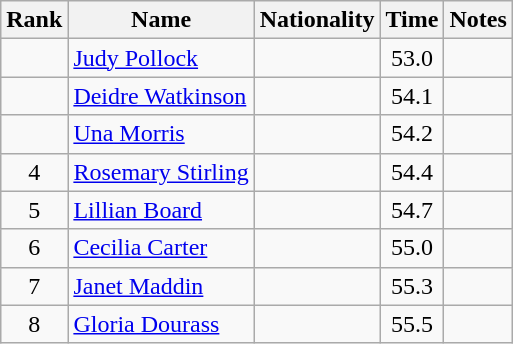<table class="wikitable sortable" style=" text-align:center;">
<tr>
<th scope="col">Rank</th>
<th scope="col">Name</th>
<th scope="col">Nationality</th>
<th scope="col">Time</th>
<th scope="col">Notes</th>
</tr>
<tr>
<td></td>
<td style="text-align: left;"><a href='#'>Judy Pollock</a></td>
<td style="text-align: left;"></td>
<td>53.0</td>
<td></td>
</tr>
<tr>
<td></td>
<td style="text-align: left;"><a href='#'>Deidre Watkinson</a></td>
<td style="text-align: left;"></td>
<td>54.1</td>
<td></td>
</tr>
<tr>
<td></td>
<td style="text-align: left;"><a href='#'>Una Morris</a></td>
<td style="text-align: left;"></td>
<td>54.2</td>
<td></td>
</tr>
<tr>
<td>4</td>
<td style="text-align: left;"><a href='#'>Rosemary Stirling</a></td>
<td style="text-align: left;"></td>
<td>54.4</td>
<td></td>
</tr>
<tr>
<td>5</td>
<td style="text-align: left;"><a href='#'>Lillian Board</a></td>
<td style="text-align: left;"></td>
<td>54.7</td>
<td></td>
</tr>
<tr>
<td>6</td>
<td style="text-align: left;"><a href='#'>Cecilia Carter</a></td>
<td style="text-align: left;"></td>
<td>55.0</td>
<td></td>
</tr>
<tr>
<td>7</td>
<td style="text-align: left;"><a href='#'>Janet Maddin</a></td>
<td style="text-align: left;"></td>
<td>55.3</td>
<td></td>
</tr>
<tr>
<td>8</td>
<td style="text-align: left;"><a href='#'>Gloria Dourass</a></td>
<td style="text-align: left;"></td>
<td>55.5</td>
<td></td>
</tr>
</table>
